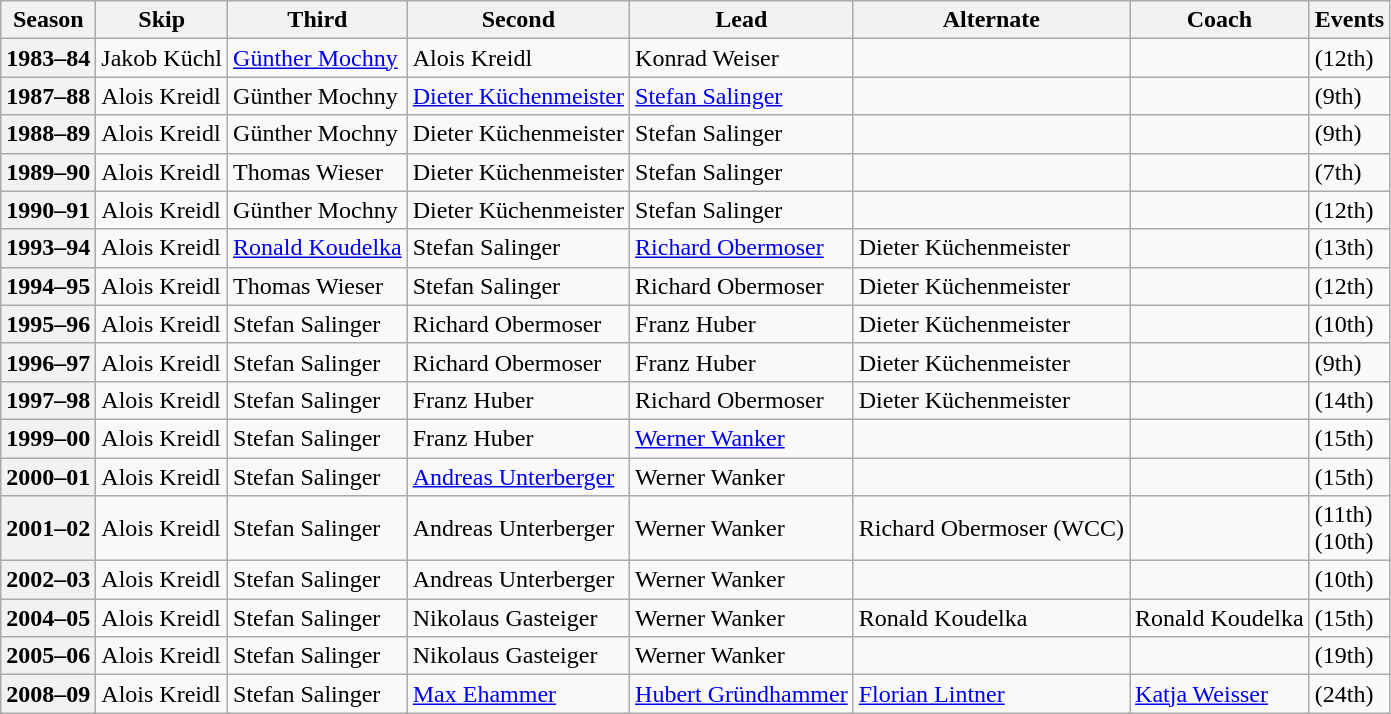<table class="wikitable">
<tr>
<th scope="col">Season</th>
<th scope="col">Skip</th>
<th scope="col">Third</th>
<th scope="col">Second</th>
<th scope="col">Lead</th>
<th scope="col">Alternate</th>
<th scope="col">Coach</th>
<th scope="col">Events</th>
</tr>
<tr>
<th scope="row">1983–84</th>
<td>Jakob Küchl</td>
<td><a href='#'>Günther Mochny</a></td>
<td>Alois Kreidl</td>
<td>Konrad Weiser</td>
<td></td>
<td></td>
<td> (12th)</td>
</tr>
<tr>
<th scope="row">1987–88</th>
<td>Alois Kreidl</td>
<td>Günther Mochny</td>
<td><a href='#'>Dieter Küchenmeister</a></td>
<td><a href='#'>Stefan Salinger</a></td>
<td></td>
<td></td>
<td> (9th)</td>
</tr>
<tr>
<th scope="row">1988–89</th>
<td>Alois Kreidl</td>
<td>Günther Mochny</td>
<td>Dieter Küchenmeister</td>
<td>Stefan Salinger</td>
<td></td>
<td></td>
<td> (9th)</td>
</tr>
<tr>
<th scope="row">1989–90</th>
<td>Alois Kreidl</td>
<td>Thomas Wieser</td>
<td>Dieter Küchenmeister</td>
<td>Stefan Salinger</td>
<td></td>
<td></td>
<td> (7th)</td>
</tr>
<tr>
<th scope="row">1990–91</th>
<td>Alois Kreidl</td>
<td>Günther Mochny</td>
<td>Dieter Küchenmeister</td>
<td>Stefan Salinger</td>
<td></td>
<td></td>
<td> (12th)</td>
</tr>
<tr>
<th scope="row">1993–94</th>
<td>Alois Kreidl</td>
<td><a href='#'>Ronald Koudelka</a></td>
<td>Stefan Salinger</td>
<td><a href='#'>Richard Obermoser</a></td>
<td>Dieter Küchenmeister</td>
<td></td>
<td> (13th)</td>
</tr>
<tr>
<th scope="row">1994–95</th>
<td>Alois Kreidl</td>
<td>Thomas Wieser</td>
<td>Stefan Salinger</td>
<td>Richard Obermoser</td>
<td>Dieter Küchenmeister</td>
<td></td>
<td> (12th)</td>
</tr>
<tr>
<th scope="row">1995–96</th>
<td>Alois Kreidl</td>
<td>Stefan Salinger</td>
<td>Richard Obermoser</td>
<td>Franz Huber</td>
<td>Dieter Küchenmeister</td>
<td></td>
<td> (10th)</td>
</tr>
<tr>
<th scope="row">1996–97</th>
<td>Alois Kreidl</td>
<td>Stefan Salinger</td>
<td>Richard Obermoser</td>
<td>Franz Huber</td>
<td>Dieter Küchenmeister</td>
<td></td>
<td> (9th)</td>
</tr>
<tr>
<th scope="row">1997–98</th>
<td>Alois Kreidl</td>
<td>Stefan Salinger</td>
<td>Franz Huber</td>
<td>Richard Obermoser</td>
<td>Dieter Küchenmeister</td>
<td></td>
<td> (14th)</td>
</tr>
<tr>
<th scope="row">1999–00</th>
<td>Alois Kreidl</td>
<td>Stefan Salinger</td>
<td>Franz Huber</td>
<td><a href='#'>Werner Wanker</a></td>
<td></td>
<td></td>
<td> (15th)</td>
</tr>
<tr>
<th scope="row">2000–01</th>
<td>Alois Kreidl</td>
<td>Stefan Salinger</td>
<td><a href='#'>Andreas Unterberger</a></td>
<td>Werner Wanker</td>
<td></td>
<td></td>
<td> (15th)</td>
</tr>
<tr>
<th scope="row">2001–02</th>
<td>Alois Kreidl</td>
<td>Stefan Salinger</td>
<td>Andreas Unterberger</td>
<td>Werner Wanker</td>
<td>Richard Obermoser (WCC)</td>
<td></td>
<td> (11th)<br> (10th)</td>
</tr>
<tr>
<th scope="row">2002–03</th>
<td>Alois Kreidl</td>
<td>Stefan Salinger</td>
<td>Andreas Unterberger</td>
<td>Werner Wanker</td>
<td></td>
<td></td>
<td> (10th)</td>
</tr>
<tr>
<th scope="row">2004–05</th>
<td>Alois Kreidl</td>
<td>Stefan Salinger</td>
<td>Nikolaus Gasteiger</td>
<td>Werner Wanker</td>
<td>Ronald Koudelka</td>
<td>Ronald Koudelka</td>
<td> (15th)</td>
</tr>
<tr>
<th scope="row">2005–06</th>
<td>Alois Kreidl</td>
<td>Stefan Salinger</td>
<td>Nikolaus Gasteiger</td>
<td>Werner Wanker</td>
<td></td>
<td></td>
<td> (19th)</td>
</tr>
<tr>
<th scope="row">2008–09</th>
<td>Alois Kreidl</td>
<td>Stefan Salinger</td>
<td><a href='#'>Max Ehammer</a></td>
<td><a href='#'>Hubert Gründhammer</a></td>
<td><a href='#'>Florian Lintner</a></td>
<td><a href='#'>Katja Weisser</a></td>
<td> (24th)</td>
</tr>
</table>
